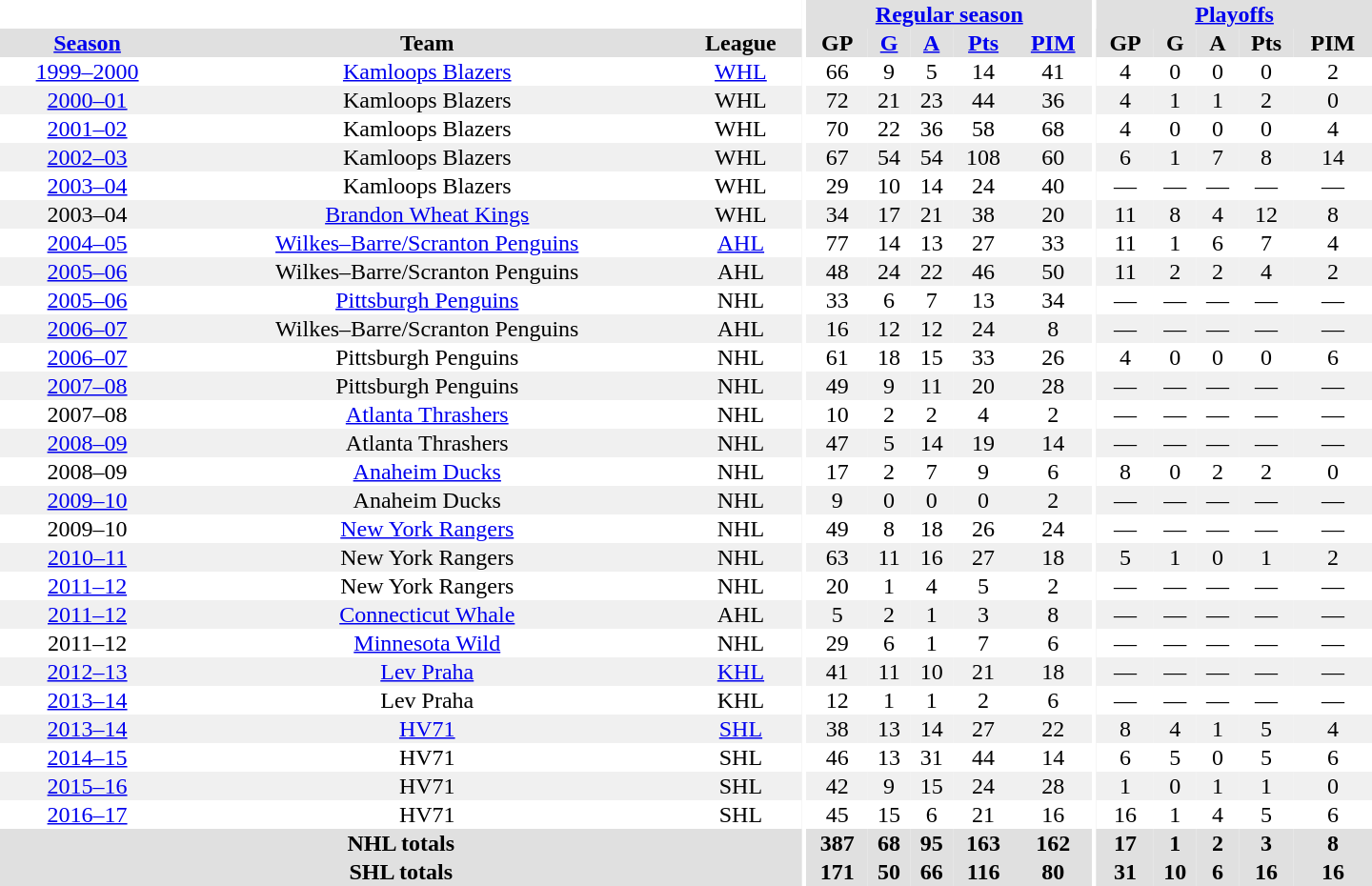<table border="0" cellpadding="1" cellspacing="0" style="text-align:center; width:60em">
<tr bgcolor="#e0e0e0">
<th colspan="3" bgcolor="#ffffff"></th>
<th rowspan="99" bgcolor="#ffffff"></th>
<th colspan="5"><a href='#'>Regular season</a></th>
<th rowspan="99" bgcolor="#ffffff"></th>
<th colspan="5"><a href='#'>Playoffs</a></th>
</tr>
<tr bgcolor="#e0e0e0">
<th><a href='#'>Season</a></th>
<th>Team</th>
<th>League</th>
<th>GP</th>
<th><a href='#'>G</a></th>
<th><a href='#'>A</a></th>
<th><a href='#'>Pts</a></th>
<th><a href='#'>PIM</a></th>
<th>GP</th>
<th>G</th>
<th>A</th>
<th>Pts</th>
<th>PIM</th>
</tr>
<tr>
<td><a href='#'>1999–2000</a></td>
<td><a href='#'>Kamloops Blazers</a></td>
<td><a href='#'>WHL</a></td>
<td>66</td>
<td>9</td>
<td>5</td>
<td>14</td>
<td>41</td>
<td>4</td>
<td>0</td>
<td>0</td>
<td>0</td>
<td>2</td>
</tr>
<tr bgcolor="#f0f0f0">
<td><a href='#'>2000–01</a></td>
<td>Kamloops Blazers</td>
<td>WHL</td>
<td>72</td>
<td>21</td>
<td>23</td>
<td>44</td>
<td>36</td>
<td>4</td>
<td>1</td>
<td>1</td>
<td>2</td>
<td>0</td>
</tr>
<tr>
<td><a href='#'>2001–02</a></td>
<td>Kamloops Blazers</td>
<td>WHL</td>
<td>70</td>
<td>22</td>
<td>36</td>
<td>58</td>
<td>68</td>
<td>4</td>
<td>0</td>
<td>0</td>
<td>0</td>
<td>4</td>
</tr>
<tr bgcolor="#f0f0f0">
<td><a href='#'>2002–03</a></td>
<td>Kamloops Blazers</td>
<td>WHL</td>
<td>67</td>
<td>54</td>
<td>54</td>
<td>108</td>
<td>60</td>
<td>6</td>
<td>1</td>
<td>7</td>
<td>8</td>
<td>14</td>
</tr>
<tr>
<td><a href='#'>2003–04</a></td>
<td>Kamloops Blazers</td>
<td>WHL</td>
<td>29</td>
<td>10</td>
<td>14</td>
<td>24</td>
<td>40</td>
<td>—</td>
<td>—</td>
<td>—</td>
<td>—</td>
<td>—</td>
</tr>
<tr bgcolor="#f0f0f0">
<td>2003–04</td>
<td><a href='#'>Brandon Wheat Kings</a></td>
<td>WHL</td>
<td>34</td>
<td>17</td>
<td>21</td>
<td>38</td>
<td>20</td>
<td>11</td>
<td>8</td>
<td>4</td>
<td>12</td>
<td>8</td>
</tr>
<tr>
<td><a href='#'>2004–05</a></td>
<td><a href='#'>Wilkes–Barre/Scranton Penguins</a></td>
<td><a href='#'>AHL</a></td>
<td>77</td>
<td>14</td>
<td>13</td>
<td>27</td>
<td>33</td>
<td>11</td>
<td>1</td>
<td>6</td>
<td>7</td>
<td>4</td>
</tr>
<tr bgcolor="#f0f0f0">
<td><a href='#'>2005–06</a></td>
<td>Wilkes–Barre/Scranton Penguins</td>
<td>AHL</td>
<td>48</td>
<td>24</td>
<td>22</td>
<td>46</td>
<td>50</td>
<td>11</td>
<td>2</td>
<td>2</td>
<td>4</td>
<td>2</td>
</tr>
<tr>
<td><a href='#'>2005–06</a></td>
<td><a href='#'>Pittsburgh Penguins</a></td>
<td>NHL</td>
<td>33</td>
<td>6</td>
<td>7</td>
<td>13</td>
<td>34</td>
<td>—</td>
<td>—</td>
<td>—</td>
<td>—</td>
<td>—</td>
</tr>
<tr bgcolor="#f0f0f0">
<td><a href='#'>2006–07</a></td>
<td>Wilkes–Barre/Scranton Penguins</td>
<td>AHL</td>
<td>16</td>
<td>12</td>
<td>12</td>
<td>24</td>
<td>8</td>
<td>—</td>
<td>—</td>
<td>—</td>
<td>—</td>
<td>—</td>
</tr>
<tr>
<td><a href='#'>2006–07</a></td>
<td>Pittsburgh Penguins</td>
<td>NHL</td>
<td>61</td>
<td>18</td>
<td>15</td>
<td>33</td>
<td>26</td>
<td>4</td>
<td>0</td>
<td>0</td>
<td>0</td>
<td>6</td>
</tr>
<tr bgcolor="#f0f0f0">
<td><a href='#'>2007–08</a></td>
<td>Pittsburgh Penguins</td>
<td>NHL</td>
<td>49</td>
<td>9</td>
<td>11</td>
<td>20</td>
<td>28</td>
<td>—</td>
<td>—</td>
<td>—</td>
<td>—</td>
<td>—</td>
</tr>
<tr>
<td>2007–08</td>
<td><a href='#'>Atlanta Thrashers</a></td>
<td>NHL</td>
<td>10</td>
<td>2</td>
<td>2</td>
<td>4</td>
<td>2</td>
<td>—</td>
<td>—</td>
<td>—</td>
<td>—</td>
<td>—</td>
</tr>
<tr bgcolor="#f0f0f0">
<td><a href='#'>2008–09</a></td>
<td>Atlanta Thrashers</td>
<td>NHL</td>
<td>47</td>
<td>5</td>
<td>14</td>
<td>19</td>
<td>14</td>
<td>—</td>
<td>—</td>
<td>—</td>
<td>—</td>
<td>—</td>
</tr>
<tr>
<td>2008–09</td>
<td><a href='#'>Anaheim Ducks</a></td>
<td>NHL</td>
<td>17</td>
<td>2</td>
<td>7</td>
<td>9</td>
<td>6</td>
<td>8</td>
<td>0</td>
<td>2</td>
<td>2</td>
<td>0</td>
</tr>
<tr bgcolor="#f0f0f0">
<td><a href='#'>2009–10</a></td>
<td>Anaheim Ducks</td>
<td>NHL</td>
<td>9</td>
<td>0</td>
<td>0</td>
<td>0</td>
<td>2</td>
<td>—</td>
<td>—</td>
<td>—</td>
<td>—</td>
<td>—</td>
</tr>
<tr>
<td>2009–10</td>
<td><a href='#'>New York Rangers</a></td>
<td>NHL</td>
<td>49</td>
<td>8</td>
<td>18</td>
<td>26</td>
<td>24</td>
<td>—</td>
<td>—</td>
<td>—</td>
<td>—</td>
<td>—</td>
</tr>
<tr bgcolor="#f0f0f0">
<td><a href='#'>2010–11</a></td>
<td>New York Rangers</td>
<td>NHL</td>
<td>63</td>
<td>11</td>
<td>16</td>
<td>27</td>
<td>18</td>
<td>5</td>
<td>1</td>
<td>0</td>
<td>1</td>
<td>2</td>
</tr>
<tr>
<td><a href='#'>2011–12</a></td>
<td>New York Rangers</td>
<td>NHL</td>
<td>20</td>
<td>1</td>
<td>4</td>
<td>5</td>
<td>2</td>
<td>—</td>
<td>—</td>
<td>—</td>
<td>—</td>
<td>—</td>
</tr>
<tr bgcolor="#f0f0f0">
<td><a href='#'>2011–12</a></td>
<td><a href='#'>Connecticut Whale</a></td>
<td>AHL</td>
<td>5</td>
<td>2</td>
<td>1</td>
<td>3</td>
<td>8</td>
<td>—</td>
<td>—</td>
<td>—</td>
<td>—</td>
<td>—</td>
</tr>
<tr>
<td>2011–12</td>
<td><a href='#'>Minnesota Wild</a></td>
<td>NHL</td>
<td>29</td>
<td>6</td>
<td>1</td>
<td>7</td>
<td>6</td>
<td>—</td>
<td>—</td>
<td>—</td>
<td>—</td>
<td>—</td>
</tr>
<tr bgcolor="#f0f0f0">
<td><a href='#'>2012–13</a></td>
<td><a href='#'>Lev Praha</a></td>
<td><a href='#'>KHL</a></td>
<td>41</td>
<td>11</td>
<td>10</td>
<td>21</td>
<td>18</td>
<td>—</td>
<td>—</td>
<td>—</td>
<td>—</td>
<td>—</td>
</tr>
<tr>
<td><a href='#'>2013–14</a></td>
<td>Lev Praha</td>
<td>KHL</td>
<td>12</td>
<td>1</td>
<td>1</td>
<td>2</td>
<td>6</td>
<td>—</td>
<td>—</td>
<td>—</td>
<td>—</td>
<td>—</td>
</tr>
<tr bgcolor="#f0f0f0">
<td><a href='#'>2013–14</a></td>
<td><a href='#'>HV71</a></td>
<td><a href='#'>SHL</a></td>
<td>38</td>
<td>13</td>
<td>14</td>
<td>27</td>
<td>22</td>
<td>8</td>
<td>4</td>
<td>1</td>
<td>5</td>
<td>4</td>
</tr>
<tr>
<td><a href='#'>2014–15</a></td>
<td>HV71</td>
<td>SHL</td>
<td>46</td>
<td>13</td>
<td>31</td>
<td>44</td>
<td>14</td>
<td>6</td>
<td>5</td>
<td>0</td>
<td>5</td>
<td>6</td>
</tr>
<tr bgcolor="#f0f0f0">
<td><a href='#'>2015–16</a></td>
<td>HV71</td>
<td>SHL</td>
<td>42</td>
<td>9</td>
<td>15</td>
<td>24</td>
<td>28</td>
<td>1</td>
<td>0</td>
<td>1</td>
<td>1</td>
<td>0</td>
</tr>
<tr>
<td><a href='#'>2016–17</a></td>
<td>HV71</td>
<td>SHL</td>
<td>45</td>
<td>15</td>
<td>6</td>
<td>21</td>
<td>16</td>
<td>16</td>
<td>1</td>
<td>4</td>
<td>5</td>
<td>6</td>
</tr>
<tr bgcolor="#e0e0e0">
<th colspan="3">NHL totals</th>
<th>387</th>
<th>68</th>
<th>95</th>
<th>163</th>
<th>162</th>
<th>17</th>
<th>1</th>
<th>2</th>
<th>3</th>
<th>8</th>
</tr>
<tr bgcolor="#e0e0e0">
<th colspan="3">SHL totals</th>
<th>171</th>
<th>50</th>
<th>66</th>
<th>116</th>
<th>80</th>
<th>31</th>
<th>10</th>
<th>6</th>
<th>16</th>
<th>16</th>
</tr>
</table>
